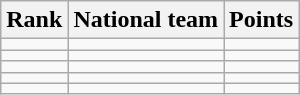<table class="wikitable plainrowheaders sortable">
<tr>
<th>Rank</th>
<th>National team</th>
<th>Points</th>
</tr>
<tr>
<td></td>
<td></td>
<td></td>
</tr>
<tr>
<td></td>
<td></td>
<td></td>
</tr>
<tr>
<td></td>
<td></td>
<td></td>
</tr>
<tr>
<td></td>
<td></td>
<td></td>
</tr>
<tr>
<td></td>
<td></td>
<td></td>
</tr>
</table>
